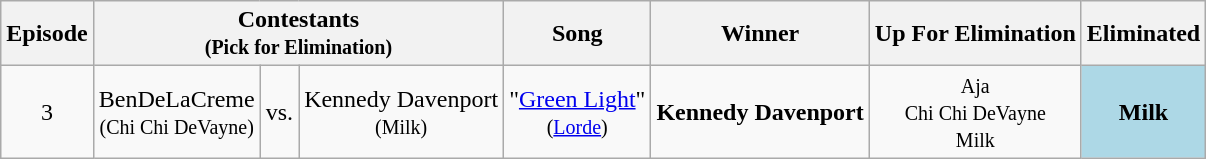<table class="wikitable" style="text-align:center" border="2">
<tr>
<th>Episode</th>
<th colspan="3">Contestants<br><small>(Pick for Elimination)</small></th>
<th>Song</th>
<th>Winner</th>
<th>Up For Elimination</th>
<th>Eliminated</th>
</tr>
<tr>
<td>3</td>
<td>BenDeLaCreme<br><small>(Chi Chi DeVayne)</small></td>
<td>vs.</td>
<td>Kennedy Davenport<br><small>(Milk)</small></td>
<td>"<a href='#'>Green Light</a>"<br><small>(<a href='#'>Lorde</a>)</small></td>
<td><strong>Kennedy Davenport</strong></td>
<td><small>Aja<br>Chi Chi DeVayne<br>Milk</small></td>
<td style="background:lightblue"><strong>Milk</strong></td>
</tr>
</table>
